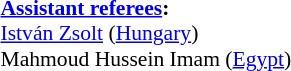<table style="width:100%; font-size:90%;">
<tr>
<td><br><strong><a href='#'>Assistant referees</a>:</strong>
<br><a href='#'>István Zsolt</a> (<a href='#'>Hungary</a>)
<br>Mahmoud Hussein Imam (<a href='#'>Egypt</a>)</td>
</tr>
</table>
